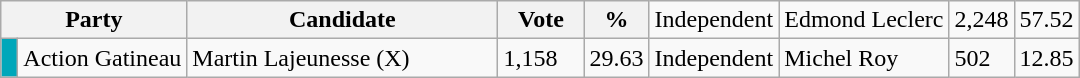<table class="wikitable">
<tr>
<th bgcolor="#DDDDFF" width="100px" colspan="2">Party</th>
<th bgcolor="#DDDDFF" width="200px">Candidate</th>
<th bgcolor="#DDDDFF" width="50px">Vote</th>
<th bgcolor="#DDDDFF" width="30px">%<br></th>
<td>Independent</td>
<td>Edmond Leclerc</td>
<td>2,248</td>
<td>57.52</td>
</tr>
<tr>
<td bgcolor=#00a7ba> </td>
<td>Action Gatineau</td>
<td>Martin Lajeunesse (X)</td>
<td>1,158</td>
<td>29.63<br></td>
<td>Independent</td>
<td>Michel Roy</td>
<td>502</td>
<td>12.85</td>
</tr>
</table>
